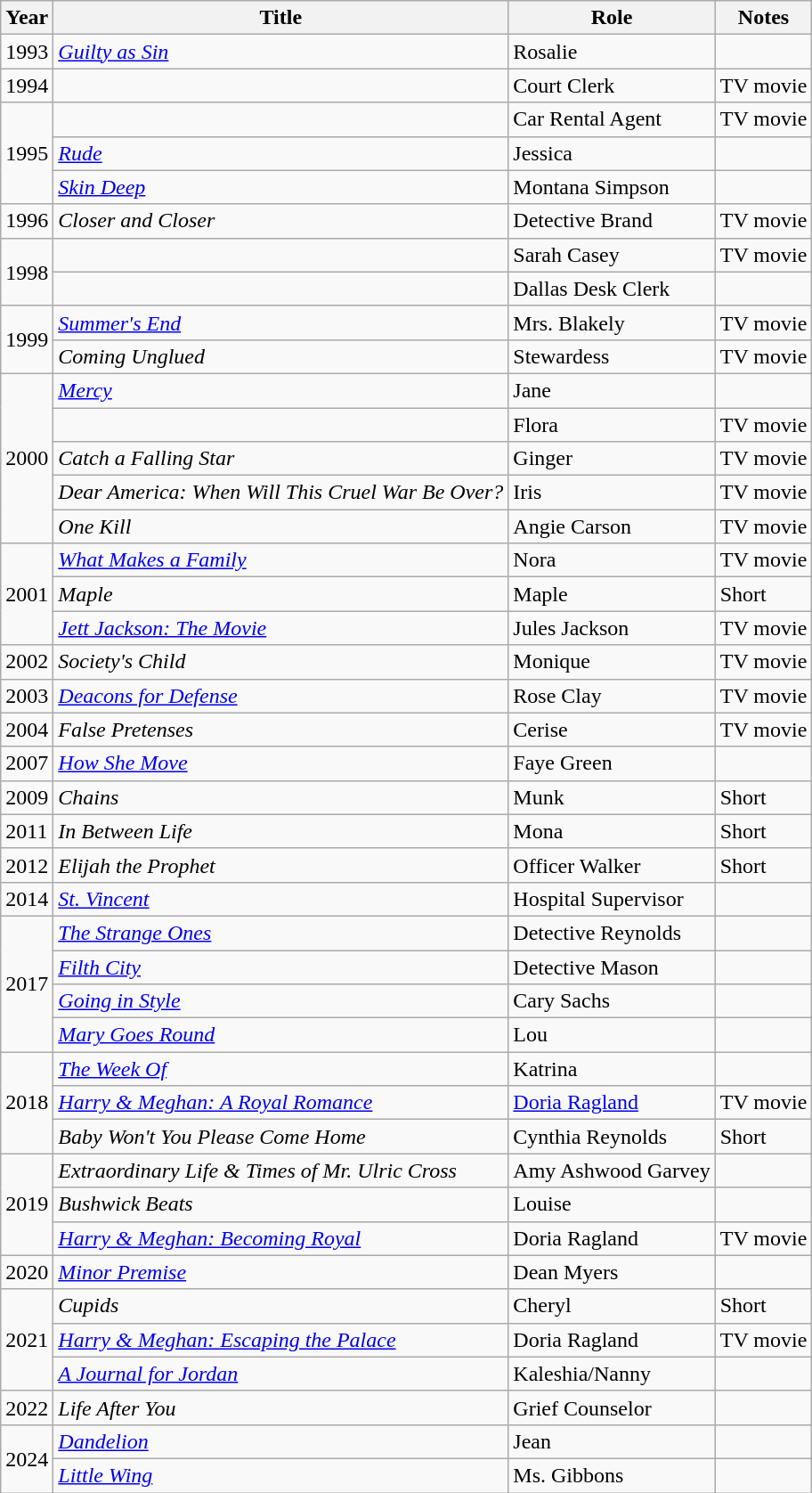<table class="wikitable sortable">
<tr>
<th>Year</th>
<th>Title</th>
<th>Role</th>
<th>Notes</th>
</tr>
<tr>
<td>1993</td>
<td><em><a href='#'>Guilty as Sin</a></em></td>
<td>Rosalie</td>
<td></td>
</tr>
<tr>
<td>1994</td>
<td><em></em></td>
<td>Court Clerk</td>
<td>TV movie</td>
</tr>
<tr>
<td rowspan=3>1995</td>
<td><em></em></td>
<td>Car Rental Agent</td>
<td>TV movie</td>
</tr>
<tr>
<td><em><a href='#'>Rude</a></em></td>
<td>Jessica</td>
<td></td>
</tr>
<tr>
<td><em><a href='#'>Skin Deep</a></em></td>
<td>Montana Simpson</td>
<td></td>
</tr>
<tr>
<td>1996</td>
<td><em>Closer and Closer</em></td>
<td>Detective Brand</td>
<td>TV movie</td>
</tr>
<tr>
<td rowspan=2>1998</td>
<td><em></em></td>
<td>Sarah Casey</td>
<td>TV movie</td>
</tr>
<tr>
<td><em></em></td>
<td>Dallas Desk Clerk</td>
<td></td>
</tr>
<tr>
<td rowspan=2>1999</td>
<td><em><a href='#'>Summer's End</a></em></td>
<td>Mrs. Blakely</td>
<td>TV movie</td>
</tr>
<tr>
<td><em>Coming Unglued</em></td>
<td>Stewardess</td>
<td>TV movie</td>
</tr>
<tr>
<td rowspan=5>2000</td>
<td><em><a href='#'>Mercy</a></em></td>
<td>Jane</td>
<td></td>
</tr>
<tr>
<td><em></em></td>
<td>Flora</td>
<td>TV movie</td>
</tr>
<tr>
<td><em>Catch a Falling Star</em></td>
<td>Ginger</td>
<td>TV movie</td>
</tr>
<tr>
<td><em>Dear America: When Will This Cruel War Be Over?</em></td>
<td>Iris</td>
<td>TV movie</td>
</tr>
<tr>
<td><em>One Kill</em></td>
<td>Angie Carson</td>
<td>TV movie</td>
</tr>
<tr>
<td rowspan=3>2001</td>
<td><em><a href='#'>What Makes a Family</a></em></td>
<td>Nora</td>
<td>TV movie</td>
</tr>
<tr>
<td><em>Maple</em></td>
<td>Maple</td>
<td>Short</td>
</tr>
<tr>
<td><em><a href='#'>Jett Jackson: The Movie</a></em></td>
<td>Jules Jackson</td>
<td>TV movie</td>
</tr>
<tr>
<td>2002</td>
<td><em>Society's Child</em></td>
<td>Monique</td>
<td>TV movie</td>
</tr>
<tr>
<td>2003</td>
<td><em><a href='#'>Deacons for Defense</a></em></td>
<td>Rose Clay</td>
<td>TV movie</td>
</tr>
<tr>
<td>2004</td>
<td><em>False Pretenses</em></td>
<td>Cerise</td>
<td>TV movie</td>
</tr>
<tr>
<td>2007</td>
<td><em><a href='#'>How She Move</a></em></td>
<td>Faye Green</td>
<td></td>
</tr>
<tr>
<td>2009</td>
<td><em>Chains</em></td>
<td>Munk</td>
<td>Short</td>
</tr>
<tr>
<td>2011</td>
<td><em>In Between Life</em></td>
<td>Mona</td>
<td>Short</td>
</tr>
<tr>
<td>2012</td>
<td><em>Elijah the Prophet</em></td>
<td>Officer Walker</td>
<td>Short</td>
</tr>
<tr>
<td>2014</td>
<td><em><a href='#'>St. Vincent</a></em></td>
<td>Hospital Supervisor</td>
<td></td>
</tr>
<tr>
<td rowspan=4>2017</td>
<td data-sort-value="Strange Ones, The"><em><a href='#'>The Strange Ones</a></em></td>
<td>Detective Reynolds</td>
<td></td>
</tr>
<tr>
<td><em><a href='#'>Filth City</a></em></td>
<td>Detective Mason</td>
<td></td>
</tr>
<tr>
<td><em><a href='#'>Going in Style</a></em></td>
<td>Cary Sachs</td>
<td></td>
</tr>
<tr>
<td><em><a href='#'>Mary Goes Round</a></em></td>
<td>Lou</td>
<td></td>
</tr>
<tr>
<td rowspan=3>2018</td>
<td data-sort-value="Week Of, The"><em><a href='#'>The Week Of</a></em></td>
<td>Katrina</td>
<td></td>
</tr>
<tr>
<td><em><a href='#'>Harry & Meghan: A Royal Romance</a></em></td>
<td><a href='#'>Doria Ragland</a></td>
<td>TV movie</td>
</tr>
<tr>
<td><em>Baby Won't You Please Come Home</em></td>
<td>Cynthia Reynolds</td>
<td>Short</td>
</tr>
<tr>
<td rowspan=3>2019</td>
<td><em>Extraordinary Life & Times of Mr. Ulric Cross</em></td>
<td>Amy Ashwood Garvey</td>
<td></td>
</tr>
<tr>
<td><em>Bushwick Beats</em></td>
<td>Louise</td>
<td></td>
</tr>
<tr>
<td><em><a href='#'>Harry & Meghan: Becoming Royal</a></em></td>
<td>Doria Ragland</td>
<td>TV movie</td>
</tr>
<tr>
<td>2020</td>
<td><em><a href='#'>Minor Premise</a></em></td>
<td>Dean Myers</td>
<td></td>
</tr>
<tr>
<td rowspan=3>2021</td>
<td><em>Cupids</em></td>
<td>Cheryl</td>
<td>Short</td>
</tr>
<tr>
<td><em><a href='#'>Harry & Meghan: Escaping the Palace</a></em></td>
<td>Doria Ragland</td>
<td>TV movie</td>
</tr>
<tr>
<td data-sort-value="Journal for Jordan, A"><em><a href='#'>A Journal for Jordan</a></em></td>
<td>Kaleshia/Nanny</td>
<td></td>
</tr>
<tr>
<td>2022</td>
<td><em>Life After You</em></td>
<td>Grief Counselor</td>
<td></td>
</tr>
<tr>
<td rowspan=2>2024</td>
<td><em><a href='#'>Dandelion</a></em></td>
<td>Jean</td>
<td></td>
</tr>
<tr>
<td><em><a href='#'>Little Wing</a></em></td>
<td>Ms. Gibbons</td>
<td></td>
</tr>
</table>
